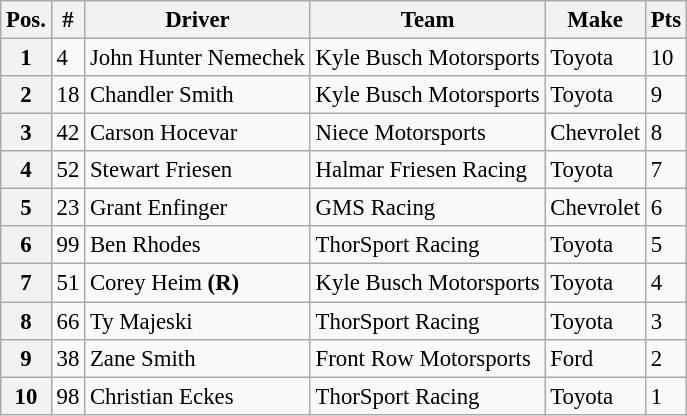<table class="wikitable" style="font-size:95%">
<tr>
<th>Pos.</th>
<th>#</th>
<th>Driver</th>
<th>Team</th>
<th>Make</th>
<th>Pts</th>
</tr>
<tr>
<th>1</th>
<td>4</td>
<td>John Hunter Nemechek</td>
<td>Kyle Busch Motorsports</td>
<td>Toyota</td>
<td>10</td>
</tr>
<tr>
<th>2</th>
<td>18</td>
<td>Chandler Smith</td>
<td>Kyle Busch Motorsports</td>
<td>Toyota</td>
<td>9</td>
</tr>
<tr>
<th>3</th>
<td>42</td>
<td>Carson Hocevar</td>
<td>Niece Motorsports</td>
<td>Chevrolet</td>
<td>8</td>
</tr>
<tr>
<th>4</th>
<td>52</td>
<td>Stewart Friesen</td>
<td>Halmar Friesen Racing</td>
<td>Toyota</td>
<td>7</td>
</tr>
<tr>
<th>5</th>
<td>23</td>
<td>Grant Enfinger</td>
<td>GMS Racing</td>
<td>Chevrolet</td>
<td>6</td>
</tr>
<tr>
<th>6</th>
<td>99</td>
<td>Ben Rhodes</td>
<td>ThorSport Racing</td>
<td>Toyota</td>
<td>5</td>
</tr>
<tr>
<th>7</th>
<td>51</td>
<td>Corey Heim <strong>(R)</strong></td>
<td>Kyle Busch Motorsports</td>
<td>Toyota</td>
<td>4</td>
</tr>
<tr>
<th>8</th>
<td>66</td>
<td>Ty Majeski</td>
<td>ThorSport Racing</td>
<td>Toyota</td>
<td>3</td>
</tr>
<tr>
<th>9</th>
<td>38</td>
<td>Zane Smith</td>
<td>Front Row Motorsports</td>
<td>Ford</td>
<td>2</td>
</tr>
<tr>
<th>10</th>
<td>98</td>
<td>Christian Eckes</td>
<td>ThorSport Racing</td>
<td>Toyota</td>
<td>1</td>
</tr>
</table>
